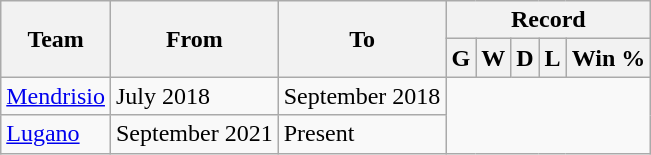<table class="wikitable" style="text-align: center">
<tr>
<th rowspan="2">Team</th>
<th rowspan="2">From</th>
<th rowspan="2">To</th>
<th colspan="5">Record</th>
</tr>
<tr>
<th>G</th>
<th>W</th>
<th>D</th>
<th>L</th>
<th>Win %</th>
</tr>
<tr>
<td align=left><a href='#'>Mendrisio</a></td>
<td align=left>July 2018</td>
<td align=left>September 2018<br></td>
</tr>
<tr>
<td align=left><a href='#'>Lugano</a></td>
<td align=left>September 2021</td>
<td align=left>Present<br></td>
</tr>
</table>
